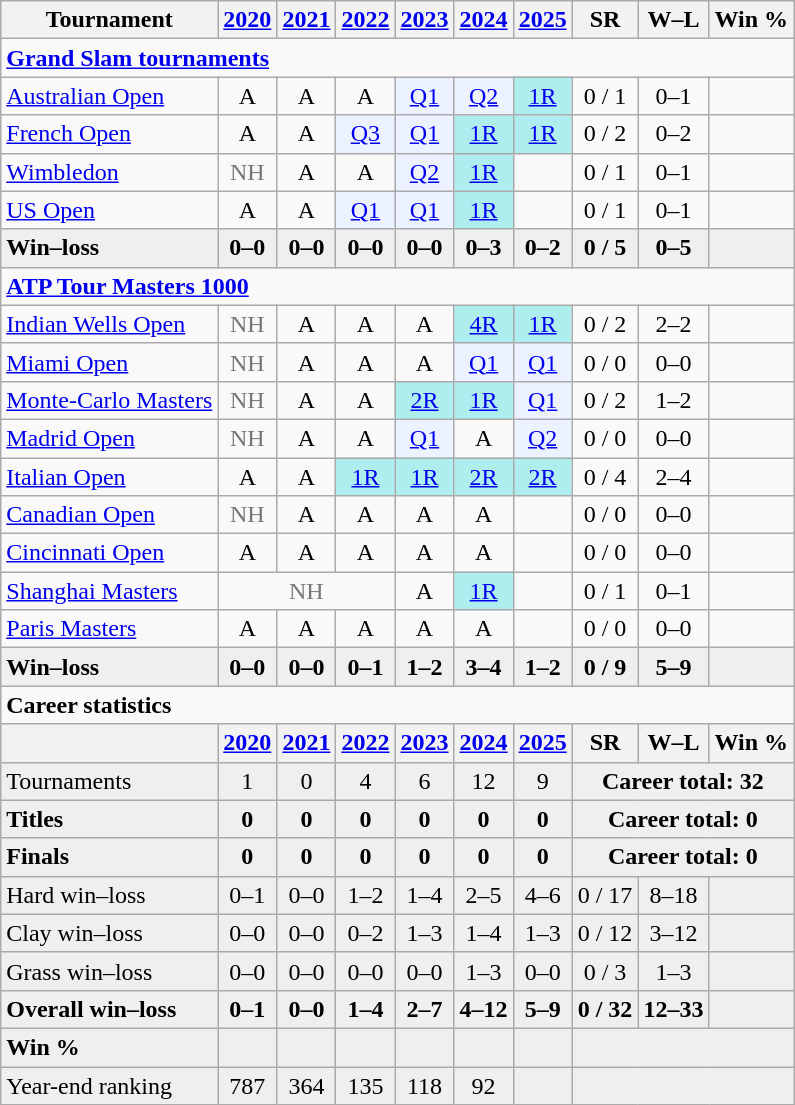<table class=wikitable style=text-align:center>
<tr>
<th>Tournament</th>
<th><a href='#'>2020</a></th>
<th><a href='#'>2021</a></th>
<th><a href='#'>2022</a></th>
<th><a href='#'>2023</a></th>
<th><a href='#'>2024</a></th>
<th><a href='#'>2025</a></th>
<th>SR</th>
<th>W–L</th>
<th>Win %</th>
</tr>
<tr>
<td colspan=10 align=left><strong><a href='#'>Grand Slam tournaments</a></strong></td>
</tr>
<tr>
<td align=left><a href='#'>Australian Open</a></td>
<td>A</td>
<td>A</td>
<td>A</td>
<td style=background:#ecf2ff><a href='#'>Q1</a></td>
<td style=background:#ecf2ff><a href='#'>Q2</a></td>
<td style=background:#afeeee><a href='#'>1R</a></td>
<td>0 / 1</td>
<td>0–1</td>
<td></td>
</tr>
<tr>
<td align=left><a href='#'>French Open</a></td>
<td>A</td>
<td>A</td>
<td style=background:#ecf2ff><a href='#'>Q3</a></td>
<td style=background:#ecf2ff><a href='#'>Q1</a></td>
<td style=background:#afeeee><a href='#'>1R</a></td>
<td style=background:#afeeee><a href='#'>1R</a></td>
<td>0 / 2</td>
<td>0–2</td>
<td></td>
</tr>
<tr>
<td align=left><a href='#'>Wimbledon</a></td>
<td style=color:#767676>NH</td>
<td>A</td>
<td>A</td>
<td style=background:#ecf2ff><a href='#'>Q2</a></td>
<td style=background:#afeeee><a href='#'>1R</a></td>
<td></td>
<td>0 / 1</td>
<td>0–1</td>
<td></td>
</tr>
<tr>
<td align=left><a href='#'>US Open</a></td>
<td>A</td>
<td>A</td>
<td style=background:#ecf2ff><a href='#'>Q1</a></td>
<td style=background:#ecf2ff><a href='#'>Q1</a></td>
<td style=background:#afeeee><a href='#'>1R</a></td>
<td></td>
<td>0 / 1</td>
<td>0–1</td>
<td></td>
</tr>
<tr style=font-weight:bold;background:#efefef>
<td style=text-align:left>Win–loss</td>
<td>0–0</td>
<td>0–0</td>
<td>0–0</td>
<td>0–0</td>
<td>0–3</td>
<td>0–2</td>
<td>0 / 5</td>
<td>0–5</td>
<td></td>
</tr>
<tr>
<td colspan=10 align=left><strong><a href='#'>ATP Tour Masters 1000</a></strong></td>
</tr>
<tr>
<td align=left><a href='#'>Indian Wells Open</a></td>
<td style=color:#767676>NH</td>
<td>A</td>
<td>A</td>
<td>A</td>
<td style=background:#afeeee><a href='#'>4R</a></td>
<td style=background:#afeeee><a href='#'>1R</a></td>
<td>0 / 2</td>
<td>2–2</td>
<td></td>
</tr>
<tr>
<td align=left><a href='#'>Miami Open</a></td>
<td style=color:#767676>NH</td>
<td>A</td>
<td>A</td>
<td>A</td>
<td style=background:#ecf2ff><a href='#'>Q1</a></td>
<td style=background:#ecf2ff><a href='#'>Q1</a></td>
<td>0 / 0</td>
<td>0–0</td>
<td></td>
</tr>
<tr>
<td align=left><a href='#'>Monte-Carlo Masters</a></td>
<td style=color:#767676>NH</td>
<td>A</td>
<td>A</td>
<td style=background:#afeeee><a href='#'>2R</a></td>
<td style=background:#afeeee><a href='#'>1R</a></td>
<td style=background:#ecf2ff><a href='#'>Q1</a></td>
<td>0 / 2</td>
<td>1–2</td>
<td></td>
</tr>
<tr>
<td align=left><a href='#'>Madrid Open</a></td>
<td style=color:#767676>NH</td>
<td>A</td>
<td>A</td>
<td style=background:#ecf2ff><a href='#'>Q1</a></td>
<td>A</td>
<td style=background:#ecf2ff><a href='#'>Q2</a></td>
<td>0 / 0</td>
<td>0–0</td>
<td></td>
</tr>
<tr>
<td align=left><a href='#'>Italian Open</a></td>
<td>A</td>
<td>A</td>
<td style=background:#afeeee><a href='#'>1R</a></td>
<td style=background:#afeeee><a href='#'>1R</a></td>
<td style=background:#afeeee><a href='#'>2R</a></td>
<td style=background:#afeeee><a href='#'>2R</a></td>
<td>0 / 4</td>
<td>2–4</td>
<td></td>
</tr>
<tr>
<td align=left><a href='#'>Canadian Open</a></td>
<td style=color:#767676>NH</td>
<td>A</td>
<td>A</td>
<td>A</td>
<td>A</td>
<td></td>
<td>0 / 0</td>
<td>0–0</td>
<td></td>
</tr>
<tr>
<td align=left><a href='#'>Cincinnati Open</a></td>
<td>A</td>
<td>A</td>
<td>A</td>
<td>A</td>
<td>A</td>
<td></td>
<td>0 / 0</td>
<td>0–0</td>
<td></td>
</tr>
<tr>
<td align=left><a href='#'>Shanghai Masters</a></td>
<td colspan=3 style=color:#767676>NH</td>
<td>A</td>
<td style=background:#afeeee><a href='#'>1R</a></td>
<td></td>
<td>0 / 1</td>
<td>0–1</td>
<td></td>
</tr>
<tr>
<td align=left><a href='#'>Paris Masters</a></td>
<td>A</td>
<td>A</td>
<td>A</td>
<td>A</td>
<td>A</td>
<td></td>
<td>0 / 0</td>
<td>0–0</td>
<td></td>
</tr>
<tr style=font-weight:bold;background:#efefef>
<td style=text-align:left>Win–loss</td>
<td>0–0</td>
<td>0–0</td>
<td>0–1</td>
<td>1–2</td>
<td>3–4</td>
<td>1–2</td>
<td>0 / 9</td>
<td>5–9</td>
<td></td>
</tr>
<tr>
<td colspan=10 style=text-align:left><strong>Career statistics</strong></td>
</tr>
<tr style=font-weight:bold;background:#efefef>
<th></th>
<th><a href='#'>2020</a></th>
<th><a href='#'>2021</a></th>
<th><a href='#'>2022</a></th>
<th><a href='#'>2023</a></th>
<th><a href='#'>2024</a></th>
<th><a href='#'>2025</a></th>
<th>SR</th>
<th>W–L</th>
<th>Win %</th>
</tr>
<tr bgcolor=efefef>
<td style=text-align:left>Tournaments</td>
<td>1</td>
<td>0</td>
<td>4</td>
<td>6</td>
<td>12</td>
<td>9</td>
<td colspan=3><strong>Career total: 32</strong></td>
</tr>
<tr style=font-weight:bold;background:#efefef>
<td style=text-align:left>Titles</td>
<td>0</td>
<td>0</td>
<td>0</td>
<td>0</td>
<td>0</td>
<td>0</td>
<td colspan=3>Career total: 0</td>
</tr>
<tr style=font-weight:bold;background:#efefef>
<td style=text-align:left>Finals</td>
<td>0</td>
<td>0</td>
<td>0</td>
<td>0</td>
<td>0</td>
<td>0</td>
<td colspan=3>Career total: 0</td>
</tr>
<tr style=background:#efefef>
<td style=text-align:left>Hard win–loss</td>
<td>0–1</td>
<td>0–0</td>
<td>1–2</td>
<td>1–4</td>
<td>2–5</td>
<td>4–6</td>
<td>0 / 17</td>
<td>8–18</td>
<td></td>
</tr>
<tr style=background:#efefef>
<td style=text-align:left>Clay win–loss</td>
<td>0–0</td>
<td>0–0</td>
<td>0–2</td>
<td>1–3</td>
<td>1–4</td>
<td>1–3</td>
<td>0 / 12</td>
<td>3–12</td>
<td></td>
</tr>
<tr style=background:#efefef>
<td style=text-align:left>Grass win–loss</td>
<td>0–0</td>
<td>0–0</td>
<td>0–0</td>
<td>0–0</td>
<td>1–3</td>
<td>0–0</td>
<td>0 / 3</td>
<td>1–3</td>
<td></td>
</tr>
<tr style=font-weight:bold;background:#efefef>
<td style=text-align:left>Overall win–loss</td>
<td>0–1</td>
<td>0–0</td>
<td>1–4</td>
<td>2–7</td>
<td>4–12</td>
<td>5–9</td>
<td>0 / 32</td>
<td>12–33</td>
<td></td>
</tr>
<tr style=font-weight:bold;background:#efefef>
<td style=text-align:left>Win %</td>
<td></td>
<td></td>
<td></td>
<td></td>
<td></td>
<td></td>
<td colspan=3></td>
</tr>
<tr bgcolor=efefef>
<td style=text-align:left>Year-end ranking</td>
<td>787</td>
<td>364</td>
<td>135</td>
<td>118</td>
<td>92</td>
<td></td>
<td colspan=3></td>
</tr>
</table>
